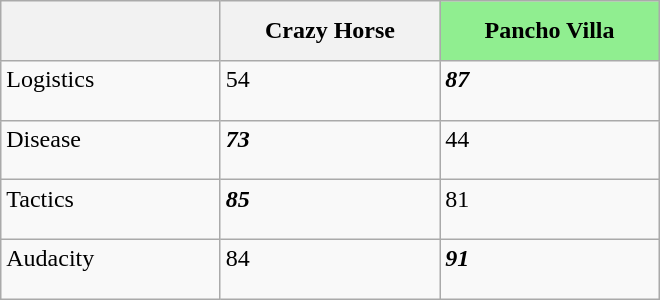<table class="wikitable" style="text-align:left; width:440px; height:200px">
<tr>
<th style="width:120px;"></th>
<th style="width:120px;">Crazy Horse</th>
<th style="width:120px; background:lightgreen;">Pancho Villa</th>
</tr>
<tr valign="top">
<td>Logistics</td>
<td>54</td>
<td><strong><em>87</em></strong></td>
</tr>
<tr valign="top">
<td>Disease</td>
<td><strong><em>73</em></strong></td>
<td>44</td>
</tr>
<tr valign="top">
<td>Tactics</td>
<td><strong><em>85</em></strong></td>
<td>81</td>
</tr>
<tr valign="top">
<td>Audacity</td>
<td>84</td>
<td><strong><em>91</em></strong></td>
</tr>
</table>
